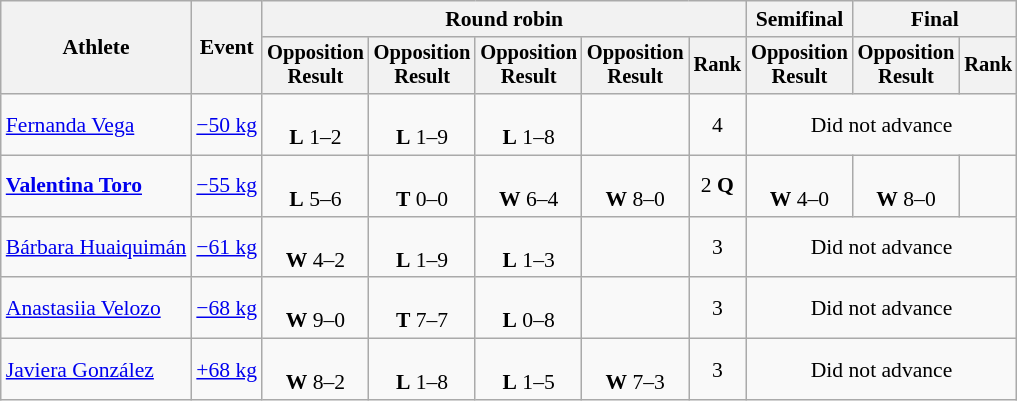<table class=wikitable style=font-size:90%;text-align:center>
<tr>
<th rowspan=2>Athlete</th>
<th rowspan=2>Event</th>
<th colspan=5>Round robin</th>
<th>Semifinal</th>
<th colspan=2>Final</th>
</tr>
<tr style=font-size:95%>
<th>Opposition<br>Result</th>
<th>Opposition<br>Result</th>
<th>Opposition<br>Result</th>
<th>Opposition<br>Result</th>
<th>Rank</th>
<th>Opposition<br>Result</th>
<th>Opposition<br>Result</th>
<th>Rank</th>
</tr>
<tr>
<td style="text-align:left"><a href='#'>Fernanda Vega</a></td>
<td style="text-align:left"><a href='#'>−50 kg</a></td>
<td><br><strong>L</strong> 1–2</td>
<td><br><strong>L</strong> 1–9</td>
<td><br><strong>L</strong> 1–8</td>
<td></td>
<td>4</td>
<td colspan="3">Did not advance</td>
</tr>
<tr>
<td style="text-align:left"><strong><a href='#'>Valentina Toro</a></strong></td>
<td style="text-align:left"><a href='#'>−55 kg</a></td>
<td><br><strong>L</strong> 5–6</td>
<td><br><strong>T</strong> 0–0</td>
<td><br><strong>W</strong> 6–4</td>
<td><br><strong>W</strong> 8–0</td>
<td>2 <strong>Q</strong></td>
<td><br><strong>W</strong> 4–0</td>
<td><br><strong>W</strong> 8–0</td>
<td></td>
</tr>
<tr>
<td style="text-align:left"><a href='#'>Bárbara Huaiquimán</a></td>
<td style="text-align:left"><a href='#'>−61 kg</a></td>
<td><br><strong>W</strong> 4–2</td>
<td><br><strong>L</strong> 1–9</td>
<td><br><strong>L</strong> 1–3</td>
<td></td>
<td>3</td>
<td colspan="3">Did not advance</td>
</tr>
<tr>
<td style="text-align:left"><a href='#'>Anastasiia Velozo</a></td>
<td style="text-align:left"><a href='#'>−68 kg</a></td>
<td><br><strong>W</strong> 9–0</td>
<td><br><strong>T</strong> 7–7</td>
<td><br><strong>L</strong> 0–8</td>
<td></td>
<td>3</td>
<td colspan="3">Did not advance</td>
</tr>
<tr>
<td style="text-align:left"><a href='#'>Javiera González</a></td>
<td style="text-align:left"><a href='#'>+68 kg</a></td>
<td><br><strong>W</strong> 8–2</td>
<td><br><strong>L</strong> 1–8</td>
<td><br><strong>L</strong> 1–5</td>
<td><br><strong>W</strong> 7–3</td>
<td>3</td>
<td colspan="3">Did not advance</td>
</tr>
</table>
